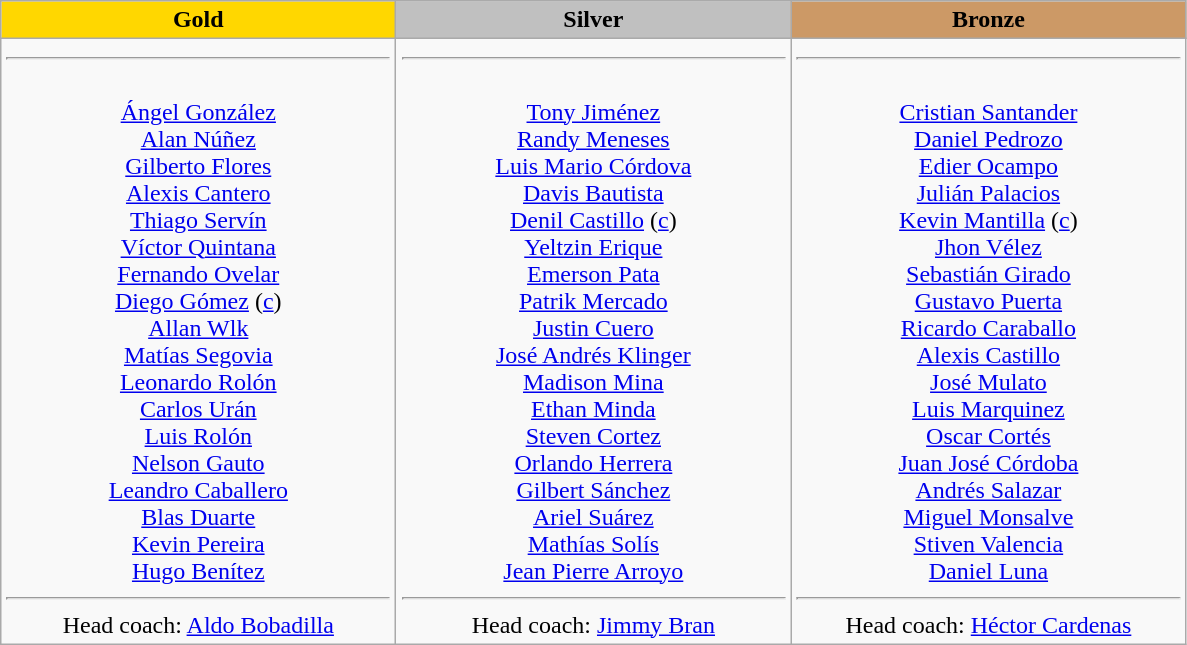<table class="wikitable" style="text-align:center;">
<tr>
<td style="width: 16em;background: gold"><strong>Gold</strong></td>
<td style="width: 16em;background: silver"><strong>Silver</strong></td>
<td style="width: 16em;background: #CC9966"><strong>Bronze</strong></td>
</tr>
<tr>
<td align=top><strong></strong><hr><br><a href='#'>Ángel González</a><br><a href='#'>Alan Núñez</a><br><a href='#'>Gilberto Flores</a><br><a href='#'>Alexis Cantero</a><br><a href='#'>Thiago Servín</a><br><a href='#'>Víctor Quintana</a><br><a href='#'>Fernando Ovelar</a><br><a href='#'>Diego Gómez</a> (<a href='#'>c</a>)<br><a href='#'>Allan Wlk</a><br><a href='#'>Matías Segovia</a><br><a href='#'>Leonardo Rolón</a><br><a href='#'>Carlos Urán</a><br><a href='#'>Luis Rolón</a><br><a href='#'>Nelson Gauto</a><br><a href='#'>Leandro Caballero</a><br><a href='#'>Blas Duarte</a><br><a href='#'>Kevin Pereira</a><br><a href='#'>Hugo Benítez</a><br><hr>Head coach: <a href='#'>Aldo Bobadilla</a></td>
<td align=top><strong></strong><hr><br><a href='#'>Tony Jiménez</a><br><a href='#'>Randy Meneses</a><br><a href='#'>Luis Mario Córdova</a><br><a href='#'>Davis Bautista</a><br><a href='#'>Denil Castillo</a> (<a href='#'>c</a>)<br><a href='#'>Yeltzin Erique</a><br><a href='#'>Emerson Pata</a><br><a href='#'>Patrik Mercado</a><br><a href='#'>Justin Cuero</a><br><a href='#'>José Andrés Klinger</a><br><a href='#'>Madison Mina</a><br><a href='#'>Ethan Minda</a><br><a href='#'>Steven Cortez</a><br><a href='#'>Orlando Herrera</a><br><a href='#'>Gilbert Sánchez</a><br><a href='#'>Ariel Suárez</a><br><a href='#'>Mathías Solís</a><br><a href='#'>Jean Pierre Arroyo</a><br><hr>Head coach: <a href='#'>Jimmy Bran</a></td>
<td align=top><strong></strong><hr><br><a href='#'>Cristian Santander</a><br><a href='#'>Daniel Pedrozo</a><br><a href='#'>Edier Ocampo</a><br><a href='#'>Julián Palacios</a><br><a href='#'>Kevin Mantilla</a> (<a href='#'>c</a>)<br><a href='#'>Jhon Vélez</a><br><a href='#'>Sebastián Girado</a><br><a href='#'>Gustavo Puerta</a><br><a href='#'>Ricardo Caraballo</a><br><a href='#'>Alexis Castillo</a><br><a href='#'>José Mulato</a><br><a href='#'>Luis Marquinez</a><br><a href='#'>Oscar Cortés</a><br><a href='#'>Juan José Córdoba</a><br><a href='#'>Andrés Salazar</a><br><a href='#'>Miguel Monsalve</a><br><a href='#'>Stiven Valencia</a><br><a href='#'>Daniel Luna</a><br><hr>Head coach: <a href='#'>Héctor Cardenas</a></td>
</tr>
</table>
